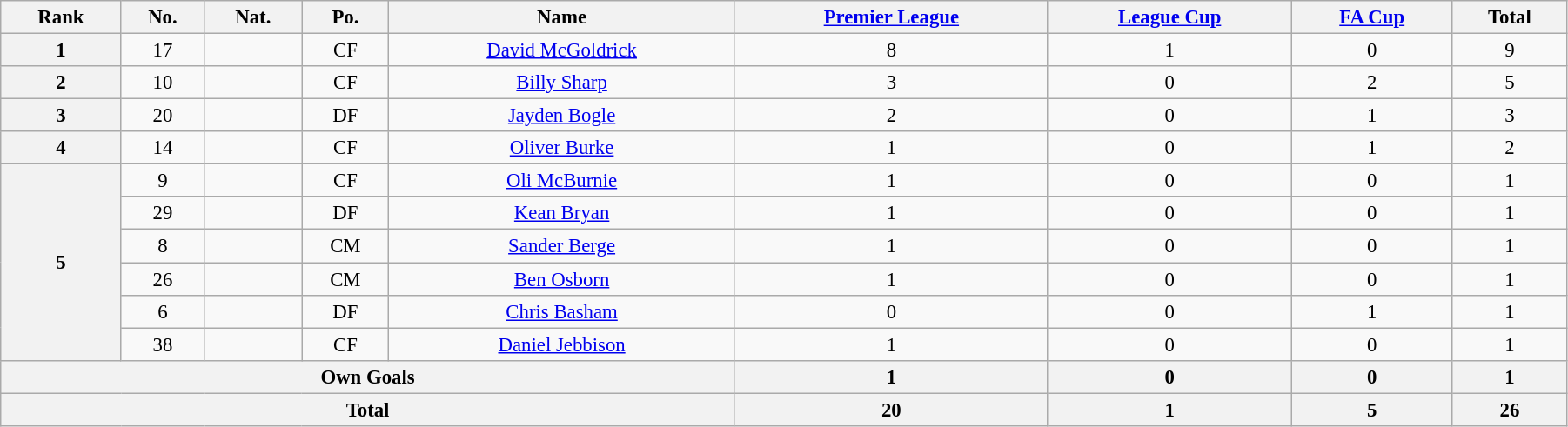<table class="wikitable" style="text-align:center; font-size:95%; width:95%;">
<tr>
<th>Rank</th>
<th>No.</th>
<th>Nat.</th>
<th>Po.</th>
<th>Name</th>
<th><a href='#'>Premier League</a></th>
<th><a href='#'>League Cup</a></th>
<th><a href='#'>FA Cup</a></th>
<th>Total</th>
</tr>
<tr>
<th rowspan=1>1</th>
<td>17</td>
<td></td>
<td>CF</td>
<td><a href='#'>David McGoldrick</a></td>
<td>8</td>
<td>1</td>
<td>0</td>
<td>9</td>
</tr>
<tr>
<th rowspan=1>2</th>
<td>10</td>
<td></td>
<td>CF</td>
<td><a href='#'>Billy Sharp</a></td>
<td>3</td>
<td>0</td>
<td>2</td>
<td>5</td>
</tr>
<tr>
<th rowspan=1>3</th>
<td>20</td>
<td></td>
<td>DF</td>
<td><a href='#'>Jayden Bogle</a></td>
<td>2</td>
<td>0</td>
<td>1</td>
<td>3</td>
</tr>
<tr>
<th rowspan=1>4</th>
<td>14</td>
<td></td>
<td>CF</td>
<td><a href='#'>Oliver Burke</a></td>
<td>1</td>
<td>0</td>
<td>1</td>
<td>2</td>
</tr>
<tr>
<th rowspan=6>5</th>
<td>9</td>
<td></td>
<td>CF</td>
<td><a href='#'>Oli McBurnie</a></td>
<td>1</td>
<td>0</td>
<td>0</td>
<td>1</td>
</tr>
<tr>
<td>29</td>
<td></td>
<td>DF</td>
<td><a href='#'>Kean Bryan</a></td>
<td>1</td>
<td>0</td>
<td>0</td>
<td>1</td>
</tr>
<tr>
<td>8</td>
<td></td>
<td>CM</td>
<td><a href='#'>Sander Berge</a></td>
<td>1</td>
<td>0</td>
<td>0</td>
<td>1</td>
</tr>
<tr>
<td>26</td>
<td></td>
<td>CM</td>
<td><a href='#'>Ben Osborn</a></td>
<td>1</td>
<td>0</td>
<td>0</td>
<td>1</td>
</tr>
<tr>
<td>6</td>
<td></td>
<td>DF</td>
<td><a href='#'>Chris Basham</a></td>
<td>0</td>
<td>0</td>
<td>1</td>
<td>1</td>
</tr>
<tr>
<td>38</td>
<td></td>
<td>CF</td>
<td><a href='#'>Daniel Jebbison</a></td>
<td>1</td>
<td>0</td>
<td>0</td>
<td>1</td>
</tr>
<tr>
<th colspan=5>Own Goals</th>
<th>1</th>
<th>0</th>
<th>0</th>
<th>1</th>
</tr>
<tr>
<th colspan=5>Total</th>
<th>20</th>
<th>1</th>
<th>5</th>
<th>26</th>
</tr>
</table>
